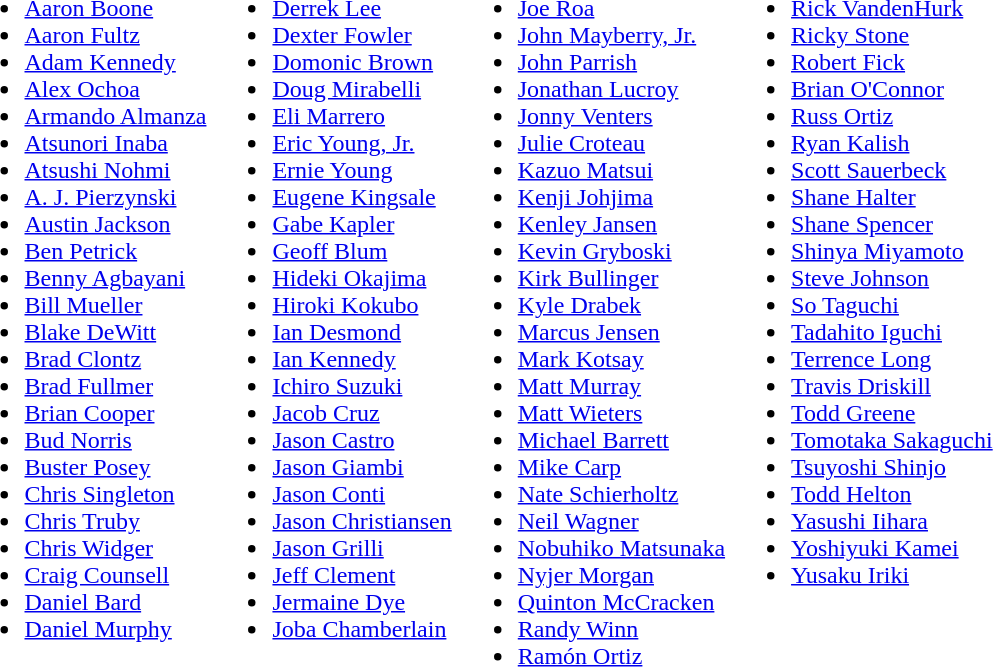<table>
<tr>
<td valign="top"><br><ul><li><a href='#'>Aaron Boone</a></li><li><a href='#'>Aaron Fultz</a></li><li><a href='#'>Adam Kennedy</a></li><li><a href='#'>Alex Ochoa</a></li><li><a href='#'>Armando Almanza</a></li><li><a href='#'>Atsunori Inaba</a></li><li><a href='#'>Atsushi Nohmi</a></li><li><a href='#'>A. J. Pierzynski</a></li><li><a href='#'>Austin Jackson</a></li><li><a href='#'>Ben Petrick</a></li><li><a href='#'>Benny Agbayani</a></li><li><a href='#'>Bill Mueller</a></li><li><a href='#'>Blake DeWitt</a></li><li><a href='#'>Brad Clontz</a></li><li><a href='#'>Brad Fullmer</a></li><li><a href='#'>Brian Cooper</a></li><li><a href='#'>Bud Norris</a></li><li><a href='#'>Buster Posey</a></li><li><a href='#'>Chris Singleton</a></li><li><a href='#'>Chris Truby</a></li><li><a href='#'>Chris Widger</a></li><li><a href='#'>Craig Counsell</a></li><li><a href='#'>Daniel Bard</a></li><li><a href='#'>Daniel Murphy</a></li></ul></td>
<td valign="top"><br><ul><li><a href='#'>Derrek Lee</a></li><li><a href='#'>Dexter Fowler</a></li><li><a href='#'>Domonic Brown</a></li><li><a href='#'>Doug Mirabelli</a></li><li><a href='#'>Eli Marrero</a></li><li><a href='#'>Eric Young, Jr.</a></li><li><a href='#'>Ernie Young</a></li><li><a href='#'>Eugene Kingsale</a></li><li><a href='#'>Gabe Kapler</a></li><li><a href='#'>Geoff Blum</a></li><li><a href='#'>Hideki Okajima</a></li><li><a href='#'>Hiroki Kokubo</a></li><li><a href='#'>Ian Desmond</a></li><li><a href='#'>Ian Kennedy</a></li><li><a href='#'>Ichiro Suzuki</a></li><li><a href='#'>Jacob Cruz</a></li><li><a href='#'>Jason Castro</a></li><li><a href='#'>Jason Giambi</a></li><li><a href='#'>Jason Conti</a></li><li><a href='#'>Jason Christiansen</a></li><li><a href='#'>Jason Grilli</a></li><li><a href='#'>Jeff Clement</a></li><li><a href='#'>Jermaine Dye</a></li><li><a href='#'>Joba Chamberlain</a></li></ul></td>
<td valign="top"><br><ul><li><a href='#'>Joe Roa</a></li><li><a href='#'>John Mayberry, Jr.</a></li><li><a href='#'>John Parrish</a></li><li><a href='#'>Jonathan Lucroy</a></li><li><a href='#'>Jonny Venters</a></li><li><a href='#'>Julie Croteau</a></li><li><a href='#'>Kazuo Matsui</a></li><li><a href='#'>Kenji Johjima</a></li><li><a href='#'>Kenley Jansen</a></li><li><a href='#'>Kevin Gryboski</a></li><li><a href='#'>Kirk Bullinger</a></li><li><a href='#'>Kyle Drabek</a></li><li><a href='#'>Marcus Jensen</a></li><li><a href='#'>Mark Kotsay</a></li><li><a href='#'>Matt Murray</a></li><li><a href='#'>Matt Wieters</a></li><li><a href='#'>Michael Barrett</a></li><li><a href='#'>Mike Carp</a></li><li><a href='#'>Nate Schierholtz</a></li><li><a href='#'>Neil Wagner</a></li><li><a href='#'>Nobuhiko Matsunaka</a></li><li><a href='#'>Nyjer Morgan</a></li><li><a href='#'>Quinton McCracken</a></li><li><a href='#'>Randy Winn</a></li><li><a href='#'>Ramón Ortiz</a></li></ul></td>
<td valign="top"><br><ul><li><a href='#'>Rick VandenHurk</a></li><li><a href='#'>Ricky Stone</a></li><li><a href='#'>Robert Fick</a></li><li><a href='#'>Brian O'Connor</a></li><li><a href='#'>Russ Ortiz</a></li><li><a href='#'>Ryan Kalish</a></li><li><a href='#'>Scott Sauerbeck</a></li><li><a href='#'>Shane Halter</a></li><li><a href='#'>Shane Spencer</a></li><li><a href='#'>Shinya Miyamoto</a></li><li><a href='#'>Steve Johnson</a></li><li><a href='#'>So Taguchi</a></li><li><a href='#'>Tadahito Iguchi</a></li><li><a href='#'>Terrence Long</a></li><li><a href='#'>Travis Driskill</a></li><li><a href='#'>Todd Greene</a></li><li><a href='#'>Tomotaka Sakaguchi</a></li><li><a href='#'>Tsuyoshi Shinjo</a></li><li><a href='#'>Todd Helton</a></li><li><a href='#'>Yasushi Iihara</a></li><li><a href='#'>Yoshiyuki Kamei</a></li><li><a href='#'>Yusaku Iriki</a></li></ul></td>
</tr>
</table>
